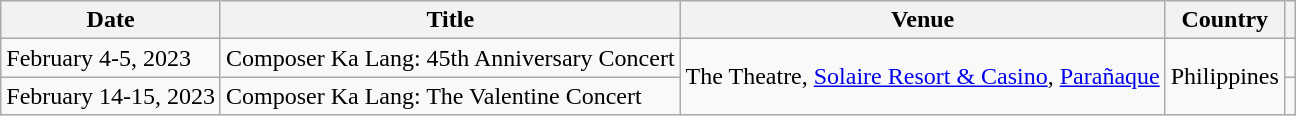<table class="wikitable">
<tr>
<th>Date</th>
<th>Title</th>
<th>Venue</th>
<th>Country</th>
<th></th>
</tr>
<tr>
<td>February 4-5, 2023</td>
<td>Composer Ka Lang: 45th Anniversary Concert</td>
<td rowspan="2">The Theatre, <a href='#'>Solaire Resort & Casino</a>, <a href='#'>Parañaque</a></td>
<td rowspan="2">Philippines</td>
<td></td>
</tr>
<tr>
<td>February 14-15, 2023</td>
<td>Composer Ka Lang: The Valentine Concert</td>
<td></td>
</tr>
</table>
